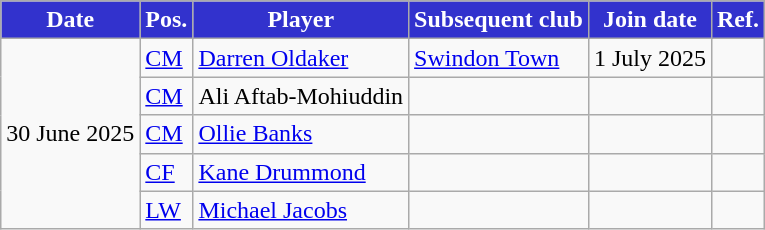<table class="wikitable plainrowheaders sortable">
<tr>
<th style="background:#3232CD;color:white">Date</th>
<th style="background:#3232CD;color:white">Pos.</th>
<th style="background:#3232CD;color:white">Player</th>
<th style="background:#3232CD;color:white">Subsequent club</th>
<th style="background:#3232CD;color:white">Join date</th>
<th style="background:#3232CD;color:white">Ref.</th>
</tr>
<tr>
<td rowspan="5">30 June 2025</td>
<td><a href='#'>CM</a></td>
<td> <a href='#'>Darren Oldaker</a></td>
<td> <a href='#'>Swindon Town</a></td>
<td>1 July 2025</td>
<td></td>
</tr>
<tr>
<td><a href='#'>CM</a></td>
<td> Ali Aftab-Mohiuddin</td>
<td></td>
<td></td>
<td></td>
</tr>
<tr>
<td><a href='#'>CM</a></td>
<td> <a href='#'>Ollie Banks</a></td>
<td></td>
<td></td>
<td></td>
</tr>
<tr>
<td><a href='#'>CF</a></td>
<td> <a href='#'>Kane Drummond</a></td>
<td></td>
<td></td>
<td></td>
</tr>
<tr>
<td><a href='#'>LW</a></td>
<td> <a href='#'>Michael Jacobs</a></td>
<td></td>
<td></td>
<td></td>
</tr>
</table>
